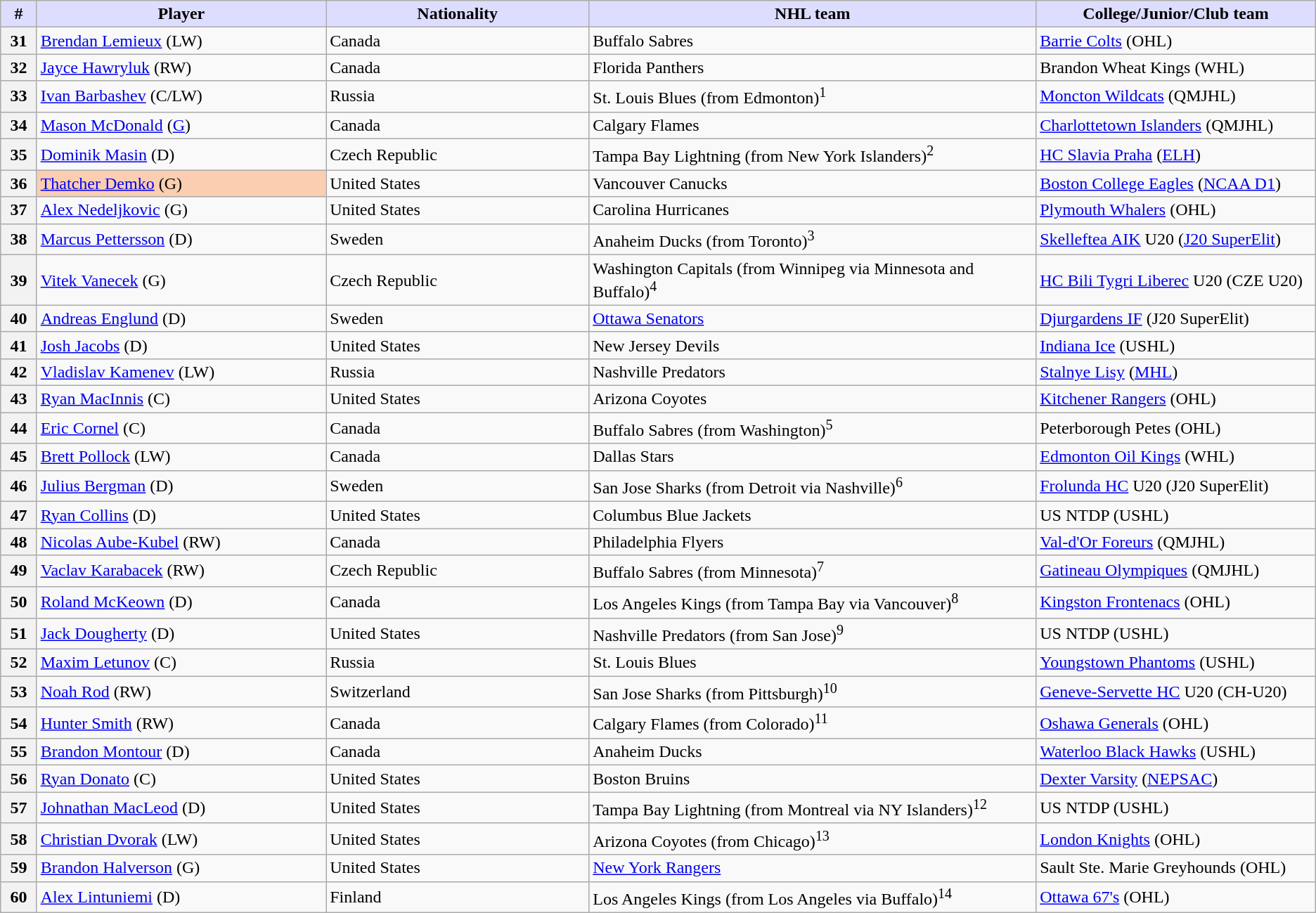<table class="wikitable">
<tr>
<th style="background:#ddf; width:2.75%;">#</th>
<th style="background:#ddf; width:22.0%;">Player</th>
<th style="background:#ddf; width:20.0%;">Nationality</th>
<th style="background:#ddf; width:34.0%;">NHL team</th>
<th style="background:#ddf; width:100.0%;">College/Junior/Club team</th>
</tr>
<tr>
<th>31</th>
<td><a href='#'>Brendan Lemieux</a> (LW)</td>
<td> Canada</td>
<td>Buffalo Sabres</td>
<td><a href='#'>Barrie Colts</a> (OHL)</td>
</tr>
<tr>
<th>32</th>
<td><a href='#'>Jayce Hawryluk</a> (RW)</td>
<td> Canada</td>
<td>Florida Panthers</td>
<td>Brandon Wheat Kings (WHL)</td>
</tr>
<tr>
<th>33</th>
<td><a href='#'>Ivan Barbashev</a> (C/LW)</td>
<td> Russia</td>
<td>St. Louis Blues (from Edmonton)<sup>1</sup></td>
<td><a href='#'>Moncton Wildcats</a> (QMJHL)</td>
</tr>
<tr>
<th>34</th>
<td><a href='#'>Mason McDonald</a> (<a href='#'>G</a>)</td>
<td> Canada</td>
<td>Calgary Flames</td>
<td><a href='#'>Charlottetown Islanders</a> (QMJHL)</td>
</tr>
<tr>
<th>35</th>
<td><a href='#'>Dominik Masin</a> (D)</td>
<td> Czech Republic</td>
<td>Tampa Bay Lightning (from New York Islanders)<sup>2</sup></td>
<td><a href='#'>HC Slavia Praha</a> (<a href='#'>ELH</a>)</td>
</tr>
<tr>
<th>36</th>
<td bgcolor="#FBCEB1"><a href='#'>Thatcher Demko</a> (G)</td>
<td> United States</td>
<td>Vancouver Canucks</td>
<td><a href='#'>Boston College Eagles</a> (<a href='#'>NCAA D1</a>)</td>
</tr>
<tr>
<th>37</th>
<td><a href='#'>Alex Nedeljkovic</a> (G)</td>
<td> United States</td>
<td>Carolina Hurricanes</td>
<td><a href='#'>Plymouth Whalers</a> (OHL)</td>
</tr>
<tr>
<th>38</th>
<td><a href='#'>Marcus Pettersson</a> (D)</td>
<td> Sweden</td>
<td>Anaheim Ducks (from Toronto)<sup>3</sup></td>
<td><a href='#'>Skelleftea AIK</a> U20 (<a href='#'>J20 SuperElit</a>)</td>
</tr>
<tr>
<th>39</th>
<td><a href='#'>Vitek Vanecek</a> (G)</td>
<td> Czech Republic</td>
<td>Washington Capitals (from Winnipeg via Minnesota and Buffalo)<sup>4</sup></td>
<td><a href='#'>HC Bili Tygri Liberec</a> U20 (CZE U20)</td>
</tr>
<tr>
<th>40</th>
<td><a href='#'>Andreas Englund</a> (D)</td>
<td> Sweden</td>
<td><a href='#'>Ottawa Senators</a></td>
<td><a href='#'>Djurgardens IF</a> (J20 SuperElit)</td>
</tr>
<tr>
<th>41</th>
<td><a href='#'>Josh Jacobs</a> (D)</td>
<td> United States</td>
<td>New Jersey Devils</td>
<td><a href='#'>Indiana Ice</a> (USHL)</td>
</tr>
<tr>
<th>42</th>
<td><a href='#'>Vladislav Kamenev</a> (LW)</td>
<td> Russia</td>
<td>Nashville Predators</td>
<td><a href='#'>Stalnye Lisy</a> (<a href='#'>MHL</a>)</td>
</tr>
<tr>
<th>43</th>
<td><a href='#'>Ryan MacInnis</a> (C)</td>
<td> United States</td>
<td>Arizona Coyotes</td>
<td><a href='#'>Kitchener Rangers</a> (OHL)</td>
</tr>
<tr>
<th>44</th>
<td><a href='#'>Eric Cornel</a> (C)</td>
<td> Canada</td>
<td>Buffalo Sabres (from Washington)<sup>5</sup></td>
<td>Peterborough Petes (OHL)</td>
</tr>
<tr>
<th>45</th>
<td><a href='#'>Brett Pollock</a> (LW)</td>
<td> Canada</td>
<td>Dallas Stars</td>
<td><a href='#'>Edmonton Oil Kings</a> (WHL)</td>
</tr>
<tr>
<th>46</th>
<td><a href='#'>Julius Bergman</a> (D)</td>
<td> Sweden</td>
<td>San Jose Sharks (from Detroit via Nashville)<sup>6</sup></td>
<td><a href='#'>Frolunda HC</a> U20 (J20 SuperElit)</td>
</tr>
<tr>
<th>47</th>
<td><a href='#'>Ryan Collins</a> (D)</td>
<td> United States</td>
<td>Columbus Blue Jackets</td>
<td>US NTDP (USHL)</td>
</tr>
<tr>
<th>48</th>
<td><a href='#'>Nicolas Aube-Kubel</a> (RW)</td>
<td> Canada</td>
<td>Philadelphia Flyers</td>
<td><a href='#'>Val-d'Or Foreurs</a> (QMJHL)</td>
</tr>
<tr>
<th>49</th>
<td><a href='#'>Vaclav Karabacek</a> (RW)</td>
<td> Czech Republic</td>
<td>Buffalo Sabres (from Minnesota)<sup>7</sup></td>
<td><a href='#'>Gatineau Olympiques</a> (QMJHL)</td>
</tr>
<tr>
<th>50</th>
<td><a href='#'>Roland McKeown</a> (D)</td>
<td> Canada</td>
<td>Los Angeles Kings (from Tampa Bay via Vancouver)<sup>8</sup></td>
<td><a href='#'>Kingston Frontenacs</a> (OHL)</td>
</tr>
<tr>
<th>51</th>
<td><a href='#'>Jack Dougherty</a> (D)</td>
<td> United States</td>
<td>Nashville Predators (from San Jose)<sup>9</sup></td>
<td>US NTDP (USHL)</td>
</tr>
<tr>
<th>52</th>
<td><a href='#'>Maxim Letunov</a> (C)</td>
<td> Russia</td>
<td>St. Louis Blues</td>
<td><a href='#'>Youngstown Phantoms</a> (USHL)</td>
</tr>
<tr>
<th>53</th>
<td><a href='#'>Noah Rod</a> (RW)</td>
<td> Switzerland</td>
<td>San Jose Sharks (from Pittsburgh)<sup>10</sup></td>
<td><a href='#'>Geneve-Servette HC</a> U20 (CH-U20)</td>
</tr>
<tr>
<th>54</th>
<td><a href='#'>Hunter Smith</a> (RW)</td>
<td> Canada</td>
<td>Calgary Flames (from Colorado)<sup>11</sup></td>
<td><a href='#'>Oshawa Generals</a> (OHL)</td>
</tr>
<tr>
<th>55</th>
<td><a href='#'>Brandon Montour</a> (D)</td>
<td> Canada</td>
<td>Anaheim Ducks</td>
<td><a href='#'>Waterloo Black Hawks</a> (USHL)</td>
</tr>
<tr>
<th>56</th>
<td><a href='#'>Ryan Donato</a> (C)</td>
<td> United States</td>
<td>Boston Bruins</td>
<td><a href='#'>Dexter Varsity</a> (<a href='#'>NEPSAC</a>)</td>
</tr>
<tr>
<th>57</th>
<td><a href='#'>Johnathan MacLeod</a> (D)</td>
<td> United States</td>
<td>Tampa Bay Lightning (from Montreal via NY Islanders)<sup>12</sup></td>
<td>US NTDP (USHL)</td>
</tr>
<tr>
<th>58</th>
<td><a href='#'>Christian Dvorak</a> (LW)</td>
<td> United States</td>
<td>Arizona Coyotes (from Chicago)<sup>13</sup></td>
<td><a href='#'>London Knights</a> (OHL)</td>
</tr>
<tr>
<th>59</th>
<td><a href='#'>Brandon Halverson</a> (G)</td>
<td> United States</td>
<td><a href='#'>New York Rangers</a></td>
<td>Sault Ste. Marie Greyhounds (OHL)</td>
</tr>
<tr>
<th>60</th>
<td><a href='#'>Alex Lintuniemi</a> (D)</td>
<td> Finland</td>
<td>Los Angeles Kings (from Los Angeles via Buffalo)<sup>14</sup></td>
<td><a href='#'>Ottawa 67's</a> (OHL)</td>
</tr>
</table>
